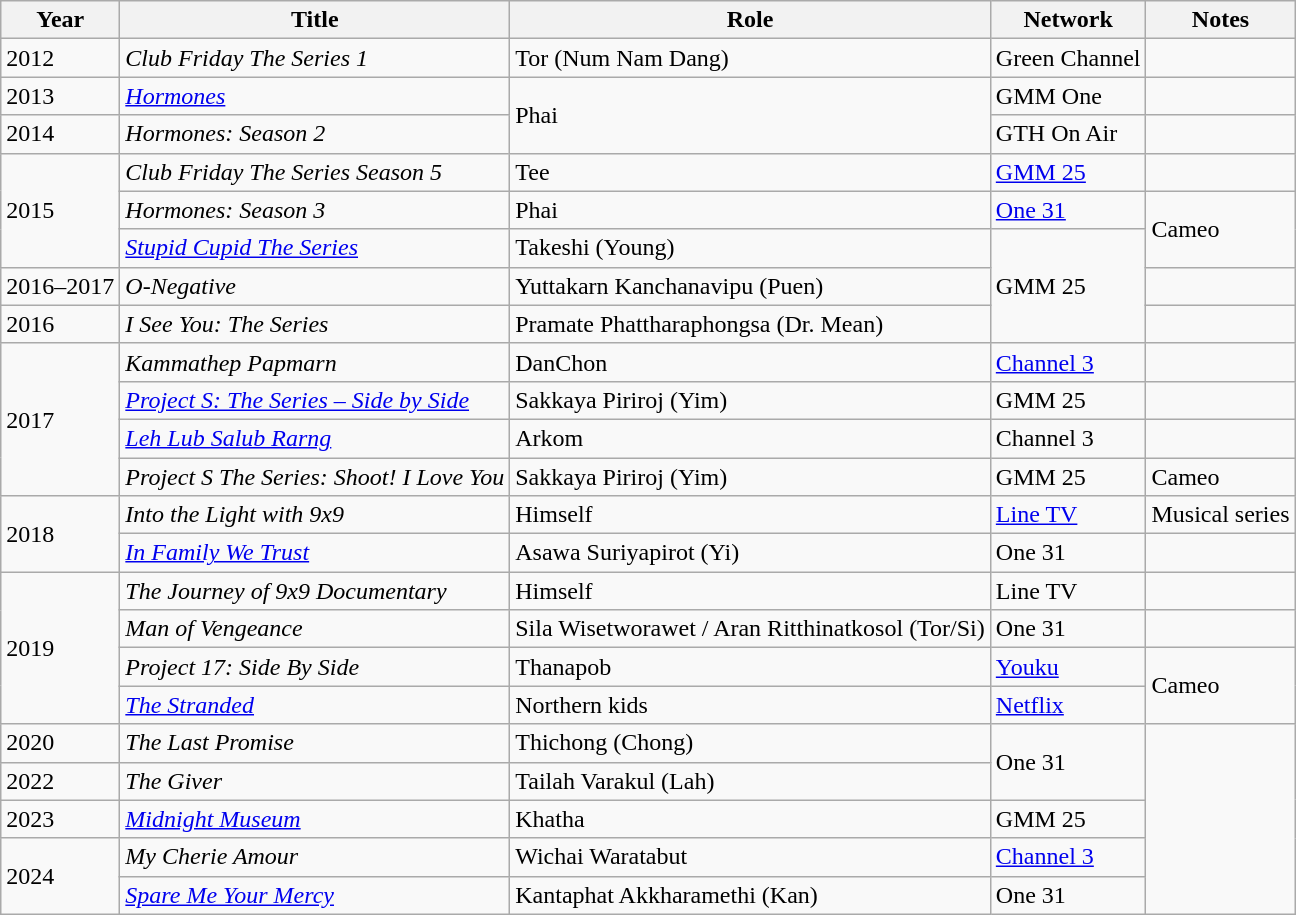<table class="wikitable">
<tr>
<th>Year</th>
<th>Title</th>
<th>Role</th>
<th>Network</th>
<th>Notes</th>
</tr>
<tr>
<td>2012</td>
<td><em>Club Friday The Series 1</em></td>
<td>Tor (Num Nam Dang)</td>
<td>Green Channel</td>
<td></td>
</tr>
<tr>
<td>2013</td>
<td><em><a href='#'>Hormones</a></em></td>
<td rowspan="2">Phai</td>
<td>GMM One</td>
<td></td>
</tr>
<tr>
<td>2014</td>
<td><em>Hormones: Season 2</em></td>
<td>GTH On Air</td>
<td></td>
</tr>
<tr>
<td rowspan="3">2015</td>
<td><em>Club Friday The Series Season 5</em></td>
<td>Tee</td>
<td><a href='#'>GMM 25</a></td>
<td></td>
</tr>
<tr>
<td><em>Hormones: Season 3</em></td>
<td>Phai</td>
<td><a href='#'>One 31</a></td>
<td rowspan="2">Cameo</td>
</tr>
<tr>
<td><em><a href='#'>Stupid Cupid The Series</a></em></td>
<td>Takeshi (Young)</td>
<td rowspan="3">GMM 25</td>
</tr>
<tr>
<td>2016–2017</td>
<td><em>O-Negative</em></td>
<td>Yuttakarn Kanchanavipu (Puen)</td>
<td></td>
</tr>
<tr>
<td>2016</td>
<td><em>I See You: The Series</em></td>
<td>Pramate Phattharaphongsa (Dr. Mean)</td>
<td></td>
</tr>
<tr>
<td rowspan="4">2017</td>
<td><em>Kammathep Papmarn</em></td>
<td>DanChon</td>
<td><a href='#'>Channel 3</a></td>
<td></td>
</tr>
<tr>
<td><em><a href='#'>Project S: The Series – Side by Side</a></em></td>
<td>Sakkaya Piriroj (Yim)</td>
<td>GMM 25</td>
<td></td>
</tr>
<tr>
<td><em><a href='#'>Leh Lub Salub Rarng</a></em></td>
<td>Arkom</td>
<td>Channel 3</td>
<td></td>
</tr>
<tr>
<td><em>Project S The Series:  Shoot! I Love You</em></td>
<td>Sakkaya Piriroj (Yim)</td>
<td>GMM 25</td>
<td>Cameo</td>
</tr>
<tr>
<td rowspan="2">2018</td>
<td><em>Into the Light with 9x9</em></td>
<td>Himself</td>
<td><a href='#'>Line TV</a></td>
<td>Musical series</td>
</tr>
<tr>
<td><em> <a href='#'>In Family We Trust</a></em></td>
<td>Asawa Suriyapirot (Yi)</td>
<td>One 31</td>
<td></td>
</tr>
<tr>
<td rowspan="4">2019</td>
<td><em>The Journey of 9x9 Documentary</em></td>
<td>Himself</td>
<td>Line TV</td>
<td></td>
</tr>
<tr>
<td><em>Man of Vengeance </em></td>
<td>Sila Wisetworawet / Aran Ritthinatkosol (Tor/Si)</td>
<td>One 31</td>
<td></td>
</tr>
<tr>
<td><em>Project 17: Side By Side</em></td>
<td>Thanapob</td>
<td><a href='#'>Youku</a></td>
<td rowspan="2">Cameo</td>
</tr>
<tr>
<td><em><a href='#'>The Stranded</a></em></td>
<td>Northern  kids</td>
<td><a href='#'>Netflix</a></td>
</tr>
<tr>
<td>2020</td>
<td><em>The Last Promise</em></td>
<td>Thichong (Chong)</td>
<td rowspan="2">One 31</td>
</tr>
<tr>
<td>2022</td>
<td><em>The Giver</em></td>
<td>Tailah Varakul (Lah)</td>
</tr>
<tr>
<td>2023</td>
<td><em><a href='#'>Midnight Museum</a></em></td>
<td>Khatha</td>
<td>GMM 25</td>
</tr>
<tr>
<td rowspan="2">2024</td>
<td><em>My Cherie Amour</em></td>
<td>Wichai Waratabut</td>
<td><a href='#'>Channel 3</a></td>
</tr>
<tr>
<td><em><a href='#'>Spare Me Your Mercy</a></em></td>
<td>Kantaphat Akkharamethi (Kan)</td>
<td>One 31</td>
</tr>
</table>
